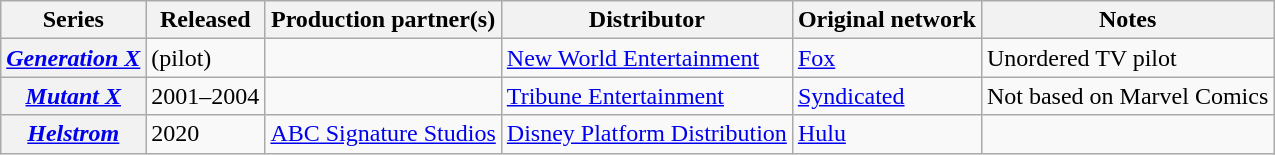<table class="wikitable plainrowheaders defaultleft">
<tr>
<th scope="col">Series</th>
<th scope="col">Released</th>
<th scope="col">Production partner(s)</th>
<th scope="col">Distributor</th>
<th scope="col">Original network</th>
<th scope="col">Notes</th>
</tr>
<tr>
<th scope="row"><em><a href='#'>Generation X</a></em></th>
<td> (pilot)</td>
<td></td>
<td><a href='#'>New World Entertainment</a></td>
<td><a href='#'>Fox</a></td>
<td>Unordered TV pilot</td>
</tr>
<tr>
<th scope="row"><em><a href='#'>Mutant X</a></em></th>
<td>2001–2004</td>
<td></td>
<td><a href='#'>Tribune Entertainment</a></td>
<td><a href='#'>Syndicated</a></td>
<td>Not based on Marvel Comics</td>
</tr>
<tr>
<th scope="row"><em><a href='#'>Helstrom</a></em></th>
<td>2020</td>
<td><a href='#'>ABC Signature Studios</a></td>
<td><a href='#'>Disney Platform Distribution</a></td>
<td><a href='#'>Hulu</a></td>
<td></td>
</tr>
</table>
